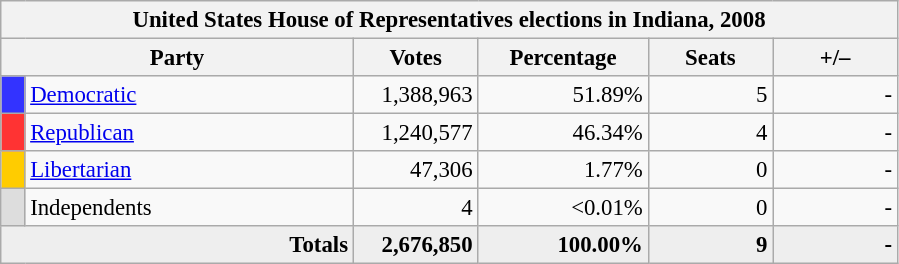<table class="wikitable" style="font-size: 95%;">
<tr>
<th colspan="6">United States House of Representatives elections in Indiana, 2008</th>
</tr>
<tr>
<th colspan="2" style="width: 15em">Party</th>
<th style="width: 5em">Votes</th>
<th style="width: 7em">Percentage</th>
<th style="width: 5em">Seats</th>
<th style="width: 5em">+/–</th>
</tr>
<tr>
<th style="background-color:#3333FF; width: 3px"></th>
<td style="width: 130px"><a href='#'>Democratic</a></td>
<td align="right">1,388,963</td>
<td align="right">51.89%</td>
<td align="right">5</td>
<td align="right">-</td>
</tr>
<tr>
<th style="background-color:#FF3333; width: 3px"></th>
<td style="width: 130px"><a href='#'>Republican</a></td>
<td align="right">1,240,577</td>
<td align="right">46.34%</td>
<td align="right">4</td>
<td align="right">-</td>
</tr>
<tr>
<th style="background-color:#FFCC00; width: 3px"></th>
<td style="width: 130px"><a href='#'>Libertarian</a></td>
<td align="right">47,306</td>
<td align="right">1.77%</td>
<td align="right">0</td>
<td align="right">-</td>
</tr>
<tr>
<th style="background-color:#DDDDDD; width: 3px"></th>
<td style="width: 130px">Independents</td>
<td align="right">4</td>
<td align="right"><0.01%</td>
<td align="right">0</td>
<td align="right">-</td>
</tr>
<tr bgcolor="#EEEEEE">
<td colspan="2" align="right"><strong>Totals</strong></td>
<td align="right"><strong>2,676,850</strong></td>
<td align="right"><strong>100.00%</strong></td>
<td align="right"><strong>9</strong></td>
<td align="right"><strong>-</strong></td>
</tr>
</table>
